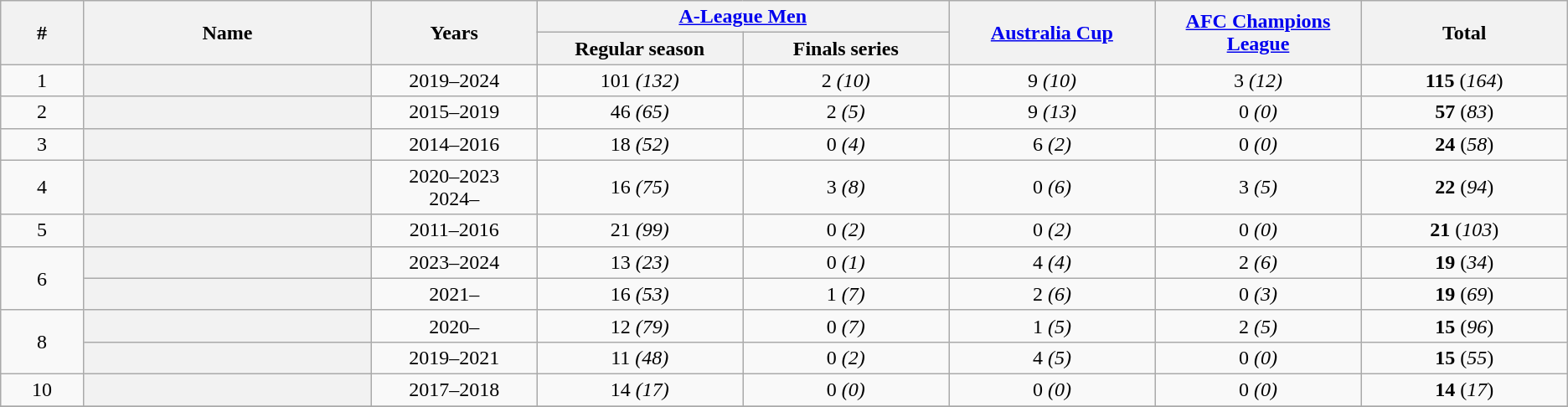<table class="sortable wikitable plainrowheaders"  style="text-align: center;">
<tr>
<th rowspan="2" scope="col" style="width:4%;">#</th>
<th rowspan="2" scope="col" style="width:14%;">Name</th>
<th rowspan="2" scope="col" style="width:8%;">Years</th>
<th colspan="2" scope="col" style="width:10%;"><a href='#'>A-League Men</a></th>
<th rowspan="2" scope="col" style="width:10%;"><a href='#'>Australia Cup</a></th>
<th rowspan="2" scope="col" style="width:10%;"><a href='#'>AFC Champions League</a></th>
<th rowspan="2" scope="col" style="width:10%;">Total</th>
</tr>
<tr>
<th scope="col" style="width:10%;">Regular season</th>
<th scope="col" style="width:10%;">Finals series</th>
</tr>
<tr>
<td>1</td>
<th scope="row"> </th>
<td>2019–2024</td>
<td>101 <em>(132)</em></td>
<td>2 <em>(10)</em></td>
<td>9 <em>(10)</em></td>
<td>3 <em>(12)</em></td>
<td><strong>115</strong> (<em>164</em>)</td>
</tr>
<tr>
<td>2</td>
<th scope="row"> </th>
<td>2015–2019</td>
<td>46 <em>(65)</em></td>
<td>2 <em>(5)</em></td>
<td>9 <em>(13)</em></td>
<td>0 <em>(0)</em></td>
<td><strong>57</strong> (<em>83</em>)</td>
</tr>
<tr>
<td>3</td>
<th scope="row"> </th>
<td>2014–2016</td>
<td>18 <em>(52)</em></td>
<td>0 <em>(4)</em></td>
<td>6 <em>(2)</em></td>
<td>0 <em>(0)</em></td>
<td><strong>24</strong> (<em>58</em>)</td>
</tr>
<tr>
<td>4</td>
<th scope="row"> <strong></strong></th>
<td>2020–2023<br>2024–</td>
<td>16 <em>(75)</em></td>
<td>3 <em>(8)</em></td>
<td>0 <em>(6)</em></td>
<td>3 <em>(5)</em></td>
<td><strong>22</strong> (<em>94</em>)</td>
</tr>
<tr>
<td>5</td>
<th scope="row"> </th>
<td>2011–2016</td>
<td>21 <em>(99)</em></td>
<td>0 <em>(2)</em></td>
<td>0 <em>(2)</em></td>
<td>0 <em>(0)</em></td>
<td><strong>21</strong> (<em>103</em>)</td>
</tr>
<tr>
<td rowspan="2">6</td>
<th scope="row"> </th>
<td>2023–2024</td>
<td>13 <em>(23)</em></td>
<td>0 <em>(1)</em></td>
<td>4 <em>(4)</em></td>
<td>2 <em>(6)</em></td>
<td><strong>19</strong> (<em>34</em>)</td>
</tr>
<tr>
<th scope="row"> <strong></strong></th>
<td>2021–</td>
<td>16 <em>(53)</em></td>
<td>1 <em>(7)</em></td>
<td>2 <em>(6)</em></td>
<td>0 <em>(3)</em></td>
<td><strong>19</strong> (<em>69</em>)</td>
</tr>
<tr>
<td rowspan="2">8</td>
<th scope="row"> <strong></strong></th>
<td>2020–</td>
<td>12 <em>(79)</em></td>
<td>0 <em>(7)</em></td>
<td>1 <em>(5)</em></td>
<td>2 <em>(5)</em></td>
<td><strong>15</strong> (<em>96</em>)</td>
</tr>
<tr>
<th scope="row"> </th>
<td>2019–2021</td>
<td>11 <em>(48)</em></td>
<td>0 <em>(2)</em></td>
<td>4 <em>(5)</em></td>
<td>0 <em>(0)</em></td>
<td><strong>15</strong> (<em>55</em>)</td>
</tr>
<tr>
<td>10</td>
<th scope="row"> </th>
<td>2017–2018</td>
<td>14 <em>(17)</em></td>
<td>0 <em>(0)</em></td>
<td>0 <em>(0)</em></td>
<td>0 <em>(0)</em></td>
<td><strong>14</strong> (<em>17</em>)</td>
</tr>
<tr>
</tr>
</table>
